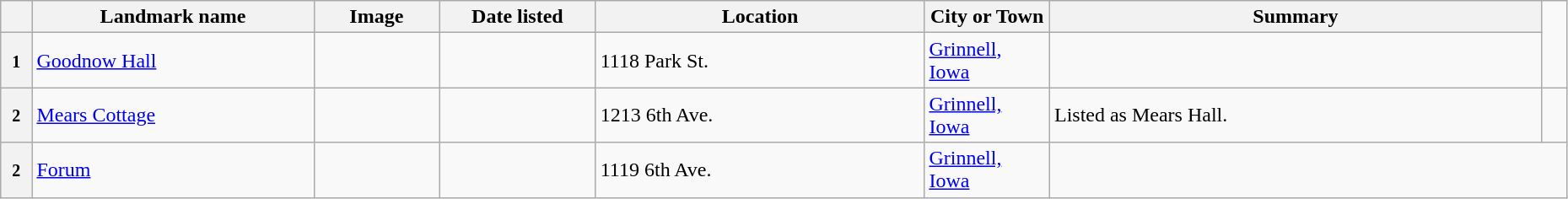<table class="wikitable sortable" style="width:98%">
<tr>
<th width = 2% ></th>
<th width = 18% ><strong>Landmark name</strong></th>
<th width = 8% class="unsortable" ><strong>Image</strong></th>
<th width = 10% ><strong>Date listed</strong></th>
<th><strong>Location</strong></th>
<th width = 8% ><strong>City or Town</strong></th>
<th class="unsortable" ><strong>Summary</strong></th>
</tr>
<tr>
<th><small>1</small></th>
<td><a href='#'>Goodnow Hall</a></td>
<td></td>
<td></td>
<td>1118 Park St.<br><small></small></td>
<td><a href='#'>Grinnell, Iowa</a></td>
<td></td>
</tr>
<tr>
<th><small>2</small></th>
<td><a href='#'>Mears Cottage</a></td>
<td></td>
<td></td>
<td>1213 6th Ave.<br><small></small></td>
<td><a href='#'>Grinnell, Iowa</a></td>
<td>Listed as Mears Hall.</td>
<td></td>
</tr>
<tr>
<th><small>2</small></th>
<td><a href='#'>Forum</a></td>
<td></td>
<td></td>
<td>1119 6th Ave.<br><small></small></td>
<td><a href='#'>Grinnell, Iowa</a></td>
</tr>
</table>
